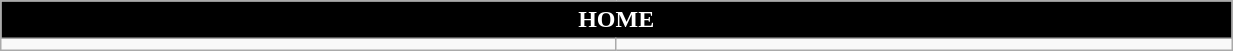<table class="wikitable collapsible collapsed" style="width:65%">
<tr>
<th colspan=10 ! style="color:white; background:black">HOME</th>
</tr>
<tr>
<td></td>
<td></td>
</tr>
</table>
